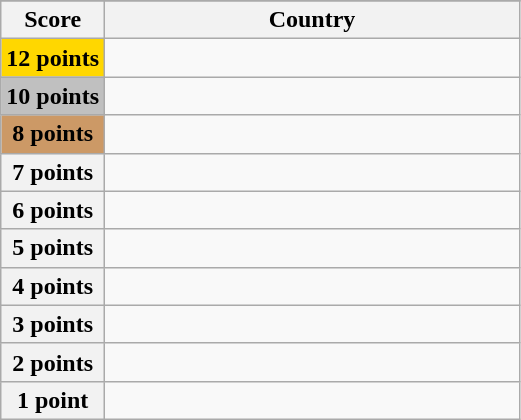<table class="wikitable">
<tr>
</tr>
<tr>
<th scope="col" width="20%">Score</th>
<th scope="col">Country</th>
</tr>
<tr>
<th scope="row" style="background:gold">12 points</th>
<td></td>
</tr>
<tr>
<th scope="row" style="background:silver">10 points</th>
<td></td>
</tr>
<tr>
<th scope="row" style="background:#CC9966">8 points</th>
<td></td>
</tr>
<tr>
<th scope="row">7 points</th>
<td></td>
</tr>
<tr>
<th scope="row">6 points</th>
<td></td>
</tr>
<tr>
<th scope="row">5 points</th>
<td></td>
</tr>
<tr>
<th scope="row">4 points</th>
<td></td>
</tr>
<tr>
<th scope="row">3 points</th>
<td></td>
</tr>
<tr>
<th scope="row">2 points</th>
<td></td>
</tr>
<tr>
<th scope="row">1 point</th>
<td></td>
</tr>
</table>
